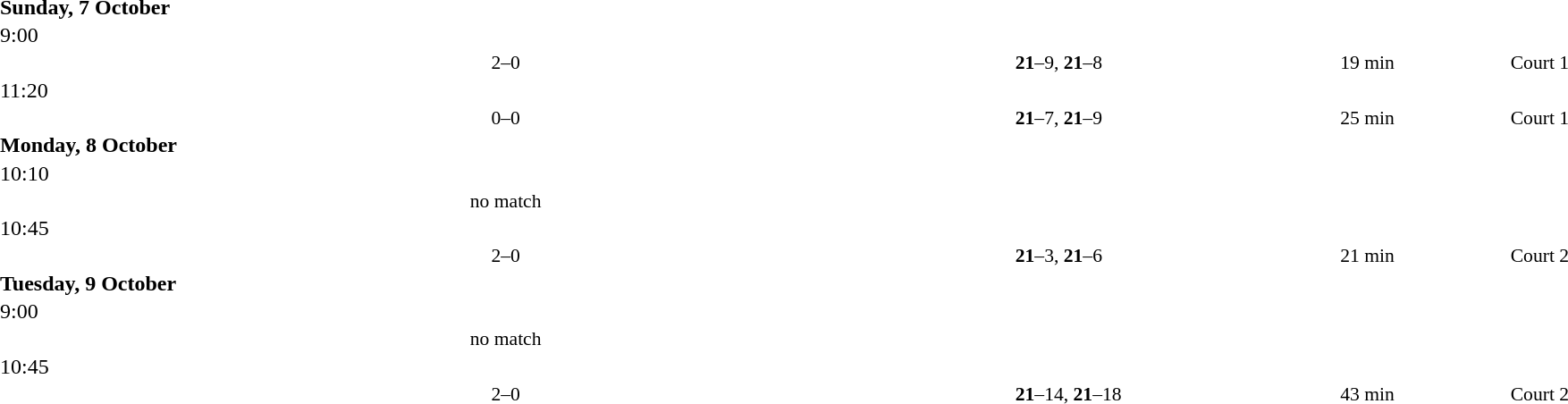<table style="width:100%;" cellspacing="1">
<tr>
<th width=25%></th>
<th width=10%></th>
<th width=25%></th>
</tr>
<tr>
<td><strong>Sunday, 7 October</strong></td>
</tr>
<tr>
<td>9:00</td>
</tr>
<tr style=font-size:90%>
<td align=right><strong></strong></td>
<td align=center>2–0</td>
<td></td>
<td><strong>21</strong>–9, <strong>21</strong>–8</td>
<td>19 min</td>
<td>Court 1</td>
</tr>
<tr>
<td>11:20</td>
</tr>
<tr style=font-size:90%>
<td align=right></td>
<td align=center>0–0</td>
<td></td>
<td><strong>21</strong>–7, <strong>21</strong>–9</td>
<td>25 min</td>
<td>Court 1</td>
</tr>
<tr>
<td><strong>Monday, 8 October</strong></td>
</tr>
<tr>
<td>10:10</td>
</tr>
<tr style=font-size:90%>
<td align=right></td>
<td align=center>no match</td>
<td></td>
<td></td>
<td></td>
<td></td>
</tr>
<tr>
<td>10:45</td>
</tr>
<tr style=font-size:90%>
<td align=right><strong></strong></td>
<td align=center>2–0</td>
<td></td>
<td><strong>21</strong>–3, <strong>21</strong>–6</td>
<td>21 min</td>
<td>Court 2</td>
</tr>
<tr>
<td><strong>Tuesday, 9 October</strong></td>
</tr>
<tr>
<td>9:00</td>
</tr>
<tr style=font-size:90%>
<td align=right></td>
<td align=center>no match</td>
<td></td>
<td></td>
<td></td>
<td></td>
</tr>
<tr>
<td>10:45</td>
</tr>
<tr style=font-size:90%>
<td align=right><strong></strong></td>
<td align=center>2–0</td>
<td></td>
<td><strong>21</strong>–14, <strong>21</strong>–18</td>
<td>43 min</td>
<td>Court 2</td>
</tr>
</table>
